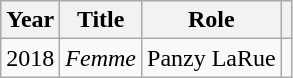<table class="wikitable plainrowheaders sortable">
<tr>
<th scope="col">Year</th>
<th scope="col">Title</th>
<th scope="col">Role</th>
<th rowspan="1" style="text-align: center;" class="unsortable"></th>
</tr>
<tr>
<td>2018</td>
<td><em>Femme</em></td>
<td>Panzy LaRue</td>
<td style="text-align: center;"></td>
</tr>
</table>
